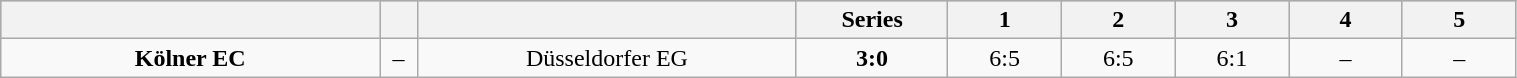<table class="wikitable" width="80%">
<tr style="background-color:#c0c0c0;">
<th style="width:25%;"></th>
<th style="width:2.5%;"></th>
<th style="width:25%;"></th>
<th style="width:10%;">Series</th>
<th style="width:7.5%;">1</th>
<th style="width:7.5%;">2</th>
<th style="width:7.5%;">3</th>
<th style="width:7.5%;">4</th>
<th style="width:7.5%;">5</th>
</tr>
<tr align="center">
<td><strong>Kölner EC</strong></td>
<td>–</td>
<td>Düsseldorfer EG</td>
<td><strong>3:0</strong></td>
<td>6:5</td>
<td>6:5</td>
<td>6:1</td>
<td>–</td>
<td>–</td>
</tr>
</table>
